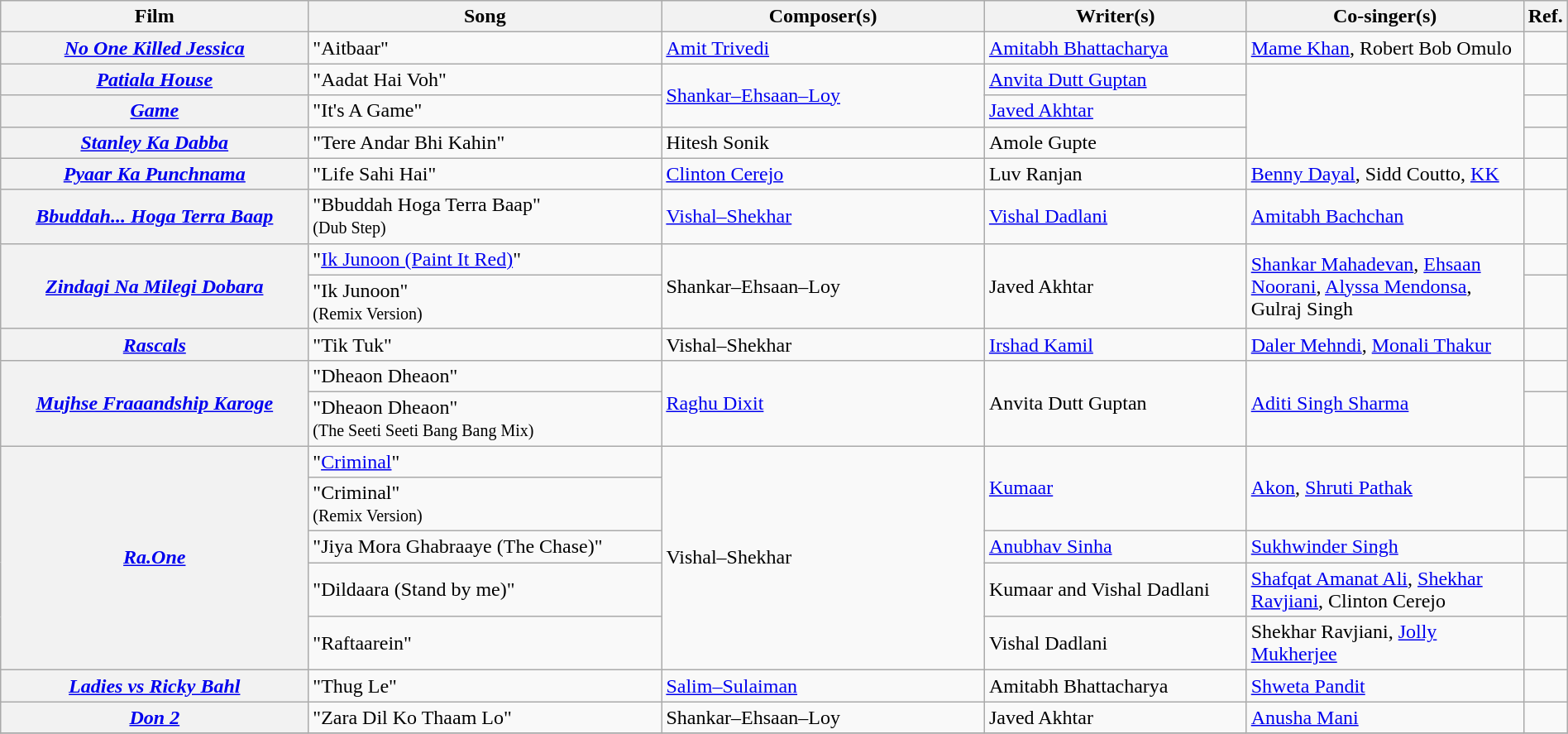<table class="wikitable plainrowheaders" width="100%" textcolor:#000;">
<tr>
<th scope="col" width=20%><strong>Film</strong></th>
<th scope="col" width=23%><strong>Song</strong></th>
<th scope="col" width=21%><strong>Composer(s)</strong></th>
<th scope="col" width=17%><strong>Writer(s)</strong></th>
<th scope="col" width=18%><strong>Co-singer(s)</strong></th>
<th scope="col" width=1%><strong>Ref.</strong></th>
</tr>
<tr>
<th scope="row"><em><a href='#'>No One Killed Jessica</a></em></th>
<td>"Aitbaar"</td>
<td><a href='#'>Amit Trivedi</a></td>
<td><a href='#'>Amitabh Bhattacharya</a></td>
<td><a href='#'>Mame Khan</a>, Robert Bob Omulo</td>
<td></td>
</tr>
<tr>
<th scope="row"><em><a href='#'>Patiala House</a></em></th>
<td>"Aadat Hai Voh"</td>
<td rowspan="2"><a href='#'>Shankar–Ehsaan–Loy</a></td>
<td><a href='#'>Anvita Dutt Guptan</a></td>
<td rowspan="3"></td>
<td></td>
</tr>
<tr>
<th scope="row"><em><a href='#'>Game</a></em></th>
<td>"It's A Game"</td>
<td><a href='#'>Javed Akhtar</a></td>
<td></td>
</tr>
<tr>
<th scope="row"><em><a href='#'>Stanley Ka Dabba</a></em></th>
<td>"Tere Andar Bhi Kahin"</td>
<td>Hitesh Sonik</td>
<td>Amole Gupte</td>
<td></td>
</tr>
<tr>
<th scope="row"><em><a href='#'>Pyaar Ka Punchnama</a></em></th>
<td>"Life Sahi Hai"</td>
<td><a href='#'>Clinton Cerejo</a></td>
<td>Luv Ranjan</td>
<td><a href='#'>Benny Dayal</a>, Sidd Coutto, <a href='#'>KK</a></td>
<td></td>
</tr>
<tr>
<th scope="row"><em><a href='#'>Bbuddah... Hoga Terra Baap</a></em></th>
<td>"Bbuddah Hoga Terra Baap"<br><small>(Dub Step)</small></td>
<td><a href='#'>Vishal–Shekhar</a></td>
<td><a href='#'>Vishal Dadlani</a></td>
<td><a href='#'>Amitabh Bachchan</a></td>
<td></td>
</tr>
<tr>
<th scope="row" rowspan="2"><em><a href='#'>Zindagi Na Milegi Dobara</a></em></th>
<td>"<a href='#'>Ik Junoon (Paint It Red)</a>"</td>
<td rowspan="2">Shankar–Ehsaan–Loy</td>
<td rowspan="2">Javed Akhtar</td>
<td rowspan="2"><a href='#'>Shankar Mahadevan</a>, <a href='#'>Ehsaan Noorani</a>, <a href='#'>Alyssa Mendonsa</a>, Gulraj Singh</td>
<td></td>
</tr>
<tr>
<td>"Ik Junoon"<br><small>(Remix Version)</small></td>
<td></td>
</tr>
<tr>
<th scope="row"><em><a href='#'>Rascals</a></em></th>
<td>"Tik Tuk"</td>
<td>Vishal–Shekhar</td>
<td><a href='#'>Irshad Kamil</a></td>
<td><a href='#'>Daler Mehndi</a>, <a href='#'>Monali Thakur</a></td>
<td></td>
</tr>
<tr>
<th scope="row" rowspan="2"><em><a href='#'>Mujhse Fraaandship Karoge</a></em></th>
<td>"Dheaon Dheaon"</td>
<td rowspan="2"><a href='#'>Raghu Dixit</a></td>
<td rowspan="2">Anvita Dutt Guptan</td>
<td rowspan="2"><a href='#'>Aditi Singh Sharma</a></td>
<td></td>
</tr>
<tr>
<td>"Dheaon Dheaon"<br><small>(The Seeti Seeti Bang Bang Mix)</small></td>
<td></td>
</tr>
<tr>
<th scope="row" rowspan="5"><em><a href='#'>Ra.One</a></em></th>
<td>"<a href='#'>Criminal</a>"</td>
<td rowspan="5">Vishal–Shekhar</td>
<td rowspan="2"><a href='#'>Kumaar</a></td>
<td rowspan="2"><a href='#'>Akon</a>, <a href='#'>Shruti Pathak</a></td>
<td></td>
</tr>
<tr>
<td>"Criminal"<br><small>(Remix Version)</small></td>
<td></td>
</tr>
<tr>
<td>"Jiya Mora Ghabraaye (The Chase)"</td>
<td><a href='#'>Anubhav Sinha</a></td>
<td><a href='#'>Sukhwinder Singh</a></td>
<td></td>
</tr>
<tr>
<td>"Dildaara (Stand by me)"</td>
<td>Kumaar and Vishal Dadlani</td>
<td><a href='#'>Shafqat Amanat Ali</a>, <a href='#'>Shekhar Ravjiani</a>, Clinton Cerejo</td>
<td></td>
</tr>
<tr>
<td>"Raftaarein"</td>
<td>Vishal Dadlani</td>
<td>Shekhar Ravjiani, <a href='#'>Jolly Mukherjee</a></td>
<td></td>
</tr>
<tr>
<th scope="row"><em><a href='#'>Ladies vs Ricky Bahl</a></em></th>
<td>"Thug Le"</td>
<td><a href='#'>Salim–Sulaiman</a></td>
<td>Amitabh Bhattacharya</td>
<td><a href='#'>Shweta Pandit</a></td>
<td></td>
</tr>
<tr>
<th scope="row"><em><a href='#'>Don 2</a></em></th>
<td>"Zara Dil Ko Thaam Lo"</td>
<td>Shankar–Ehsaan–Loy</td>
<td>Javed Akhtar</td>
<td><a href='#'>Anusha Mani</a></td>
<td></td>
</tr>
<tr>
</tr>
</table>
